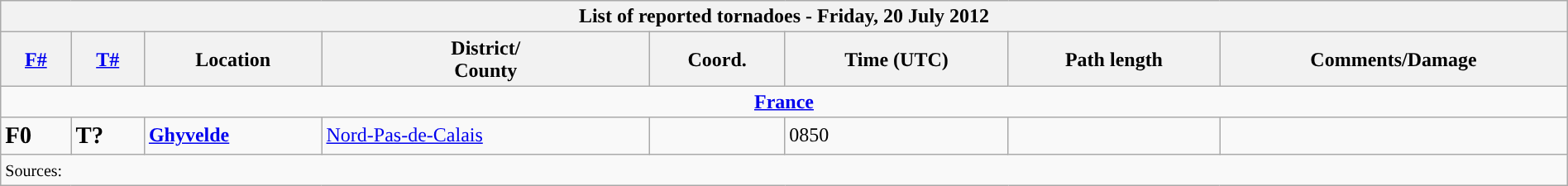<table class="wikitable collapsible" width="100%">
<tr>
<th colspan="8">List of reported tornadoes - Friday, 20 July 2012</th>
</tr>
<tr>
<th><a href='#'>F#</a></th>
<th><a href='#'>T#</a></th>
<th>Location</th>
<th>District/<br>County</th>
<th>Coord.</th>
<th>Time (UTC)</th>
<th>Path length</th>
<th>Comments/Damage</th>
</tr>
<tr>
<td colspan="8" align=center><strong><a href='#'>France</a></strong></td>
</tr>
<tr>
<td><big><strong>F0</strong></big></td>
<td><big><strong>T?</strong></big></td>
<td><strong><a href='#'>Ghyvelde</a></strong></td>
<td><a href='#'>Nord-Pas-de-Calais</a></td>
<td></td>
<td>0850</td>
<td></td>
<td></td>
</tr>
<tr>
<td colspan="8"><small>Sources:  </small></td>
</tr>
</table>
